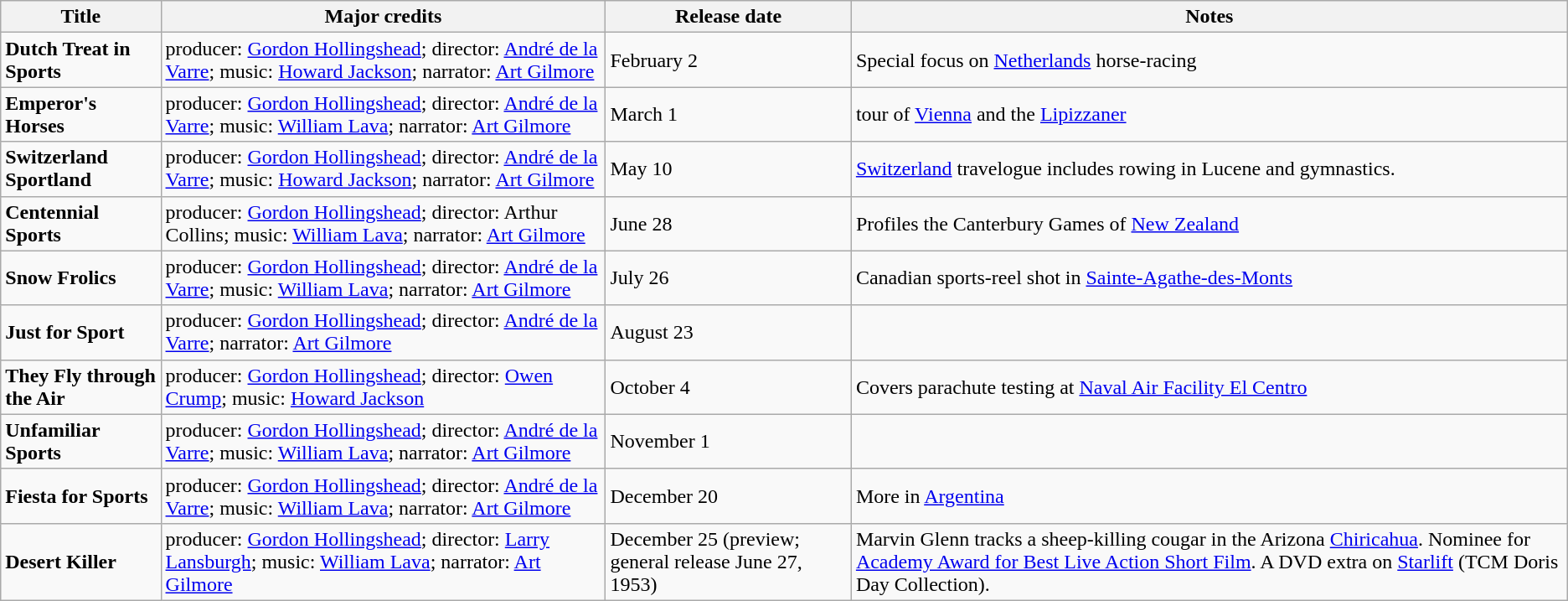<table class="wikitable sortable" border="1">
<tr>
<th>Title</th>
<th>Major credits</th>
<th>Release date</th>
<th>Notes</th>
</tr>
<tr>
<td><strong>Dutch Treat in Sports</strong></td>
<td>producer: <a href='#'>Gordon Hollingshead</a>; director: <a href='#'>André de la Varre</a>; music: <a href='#'>Howard Jackson</a>; narrator: <a href='#'>Art Gilmore</a></td>
<td>February 2</td>
<td>Special focus on <a href='#'>Netherlands</a> horse-racing</td>
</tr>
<tr>
<td><strong>Emperor's Horses</strong></td>
<td>producer: <a href='#'>Gordon Hollingshead</a>; director: <a href='#'>André de la Varre</a>; music: <a href='#'>William Lava</a>; narrator: <a href='#'>Art Gilmore</a></td>
<td>March 1</td>
<td>tour of <a href='#'>Vienna</a> and the <a href='#'>Lipizzaner</a></td>
</tr>
<tr>
<td><strong>Switzerland Sportland</strong></td>
<td>producer: <a href='#'>Gordon Hollingshead</a>; director: <a href='#'>André de la Varre</a>; music: <a href='#'>Howard Jackson</a>; narrator: <a href='#'>Art Gilmore</a></td>
<td>May 10</td>
<td><a href='#'>Switzerland</a> travelogue includes rowing in Lucene and gymnastics.</td>
</tr>
<tr>
<td><strong>Centennial Sports</strong></td>
<td>producer: <a href='#'>Gordon Hollingshead</a>; director: Arthur Collins; music: <a href='#'>William Lava</a>; narrator: <a href='#'>Art Gilmore</a></td>
<td>June 28</td>
<td>Profiles the Canterbury Games of <a href='#'>New Zealand</a></td>
</tr>
<tr>
<td><strong>Snow Frolics</strong></td>
<td>producer: <a href='#'>Gordon Hollingshead</a>; director: <a href='#'>André de la Varre</a>; music: <a href='#'>William Lava</a>; narrator: <a href='#'>Art Gilmore</a></td>
<td>July 26</td>
<td>Canadian sports-reel shot in <a href='#'>Sainte-Agathe-des-Monts</a></td>
</tr>
<tr>
<td><strong>Just for Sport</strong></td>
<td>producer: <a href='#'>Gordon Hollingshead</a>; director: <a href='#'>André de la Varre</a>; narrator: <a href='#'>Art Gilmore</a></td>
<td>August 23</td>
<td></td>
</tr>
<tr>
<td><strong>They Fly through the Air</strong></td>
<td>producer: <a href='#'>Gordon Hollingshead</a>; director: <a href='#'>Owen Crump</a>; music: <a href='#'>Howard Jackson</a></td>
<td>October 4</td>
<td>Covers parachute testing at <a href='#'>Naval Air Facility El Centro</a></td>
</tr>
<tr>
<td><strong>Unfamiliar Sports</strong></td>
<td>producer: <a href='#'>Gordon Hollingshead</a>; director: <a href='#'>André de la Varre</a>; music: <a href='#'>William Lava</a>; narrator: <a href='#'>Art Gilmore</a></td>
<td>November 1</td>
</tr>
<tr>
<td><strong>Fiesta for Sports</strong></td>
<td>producer: <a href='#'>Gordon Hollingshead</a>; director: <a href='#'>André de la Varre</a>; music: <a href='#'>William Lava</a>; narrator: <a href='#'>Art Gilmore</a></td>
<td>December 20</td>
<td>More in <a href='#'>Argentina</a></td>
</tr>
<tr>
<td><strong>Desert Killer</strong></td>
<td>producer: <a href='#'>Gordon Hollingshead</a>; director: <a href='#'>Larry Lansburgh</a>; music: <a href='#'>William Lava</a>; narrator: <a href='#'>Art Gilmore</a></td>
<td>December 25 (preview; general release June 27, 1953)</td>
<td>Marvin Glenn tracks a sheep-killing cougar in the Arizona <a href='#'>Chiricahua</a>. Nominee for <a href='#'>Academy Award for Best Live Action Short Film</a>. A DVD extra on <a href='#'>Starlift</a> (TCM Doris Day Collection).</td>
</tr>
</table>
